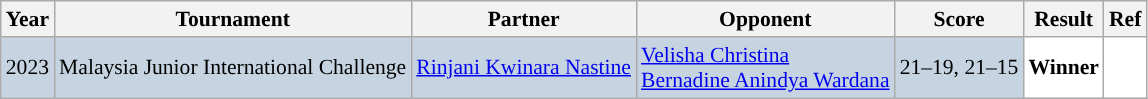<table class="sortable wikitable" style="font-size: 90%">
<tr>
<th>Year</th>
<th>Tournament</th>
<th>Partner</th>
<th>Opponent</th>
<th>Score</th>
<th>Result</th>
<th>Ref</th>
</tr>
<tr style="background:#C6D4E1">
<td align="center">2023</td>
<td align="left">Malaysia Junior International Challenge</td>
<td align="left"> <a href='#'>Rinjani Kwinara Nastine</a></td>
<td align="left"> <a href='#'>Velisha Christina</a><br> <a href='#'>Bernadine Anindya Wardana</a></td>
<td align="left">21–19, 21–15</td>
<td style="text-align:left; background:white"> <strong>Winner</strong></td>
<td style="text-align:center; background:white"></td>
</tr>
</table>
